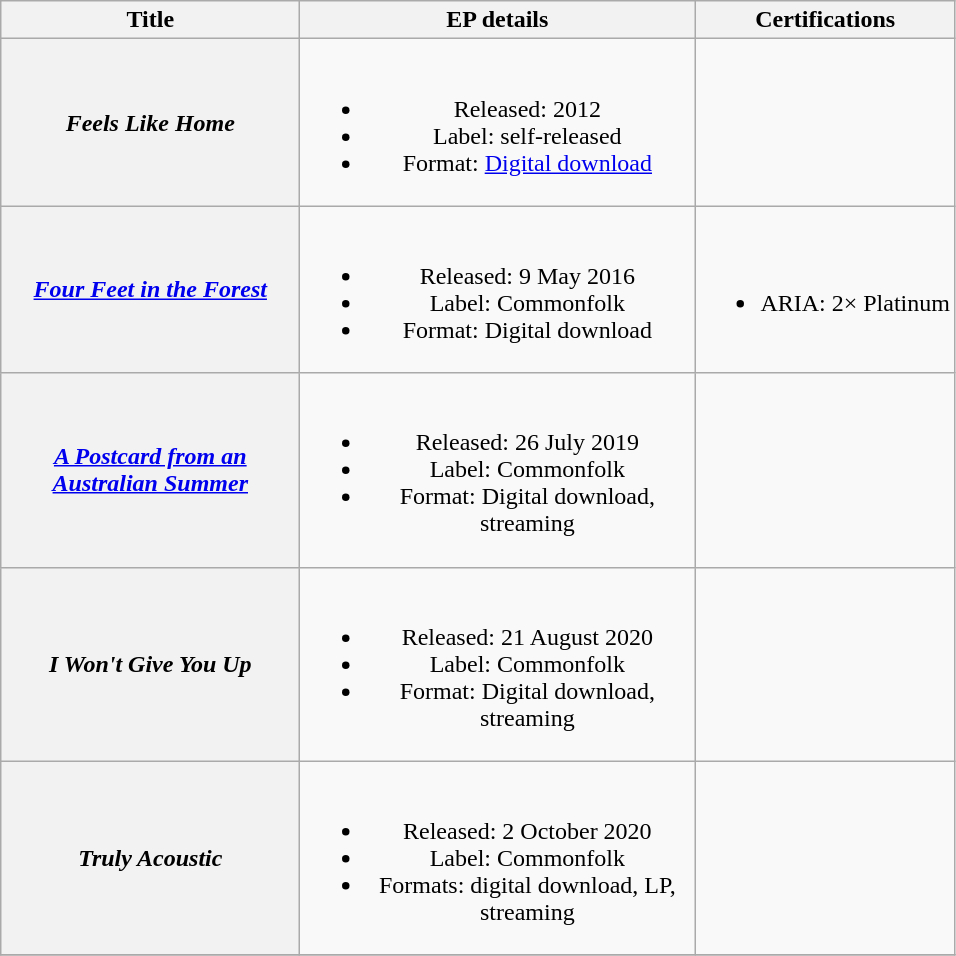<table class="wikitable plainrowheaders" style="text-align:center;">
<tr>
<th scope="col" rowspan="1" style="width:12em;">Title</th>
<th scope="col" rowspan="1" style="width:16em;">EP details</th>
<th scope="col" rowspan="1">Certifications</th>
</tr>
<tr>
<th scope="row"><em>Feels Like Home</em></th>
<td><br><ul><li>Released: 2012</li><li>Label: self-released</li><li>Format: <a href='#'>Digital download</a></li></ul></td>
<td></td>
</tr>
<tr>
<th scope="row"><em><a href='#'>Four Feet in the Forest</a></em></th>
<td><br><ul><li>Released: 9 May 2016</li><li>Label: Commonfolk</li><li>Format: Digital download</li></ul></td>
<td><br><ul><li>ARIA: 2× Platinum</li></ul></td>
</tr>
<tr>
<th scope="row"><em><a href='#'>A Postcard from an Australian Summer</a></em></th>
<td><br><ul><li>Released: 26 July 2019</li><li>Label: Commonfolk</li><li>Format: Digital download, streaming</li></ul></td>
<td></td>
</tr>
<tr>
<th scope="row"><em>I Won't Give You Up</em> <br> </th>
<td><br><ul><li>Released: 21 August 2020</li><li>Label: Commonfolk</li><li>Format: Digital download, streaming</li></ul></td>
<td></td>
</tr>
<tr>
<th scope="row"><em>Truly Acoustic</em></th>
<td><br><ul><li>Released: 2 October 2020</li><li>Label: Commonfolk</li><li>Formats: digital download, LP, streaming</li></ul></td>
<td></td>
</tr>
<tr>
</tr>
</table>
